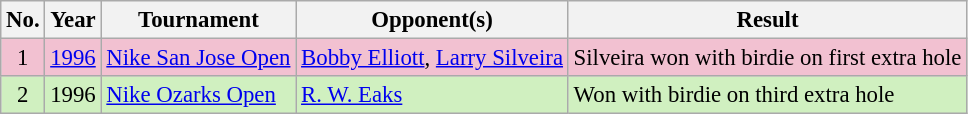<table class="wikitable" style="font-size:95%;">
<tr>
<th>No.</th>
<th>Year</th>
<th>Tournament</th>
<th>Opponent(s)</th>
<th>Result</th>
</tr>
<tr style="background:#F2C1D1;">
<td align=center>1</td>
<td><a href='#'>1996</a></td>
<td><a href='#'>Nike San Jose Open</a></td>
<td> <a href='#'>Bobby Elliott</a>,  <a href='#'>Larry Silveira</a></td>
<td>Silveira won with birdie on first extra hole</td>
</tr>
<tr style="background:#D0F0C0;">
<td align=center>2</td>
<td>1996</td>
<td><a href='#'>Nike Ozarks Open</a></td>
<td> <a href='#'>R. W. Eaks</a></td>
<td>Won with birdie on third extra hole</td>
</tr>
</table>
